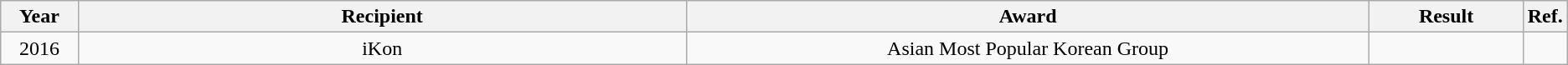<table class="wikitable" style="text-align:center">
<tr>
<th width=5%>Year</th>
<th style="width:40%;">Recipient</th>
<th style="width:45%;">Award</th>
<th style="width:10%;">Result</th>
<th style="width:5%;">Ref.</th>
</tr>
<tr>
<td>2016</td>
<td>iKon</td>
<td>Asian Most Popular Korean Group</td>
<td></td>
<td></td>
</tr>
</table>
